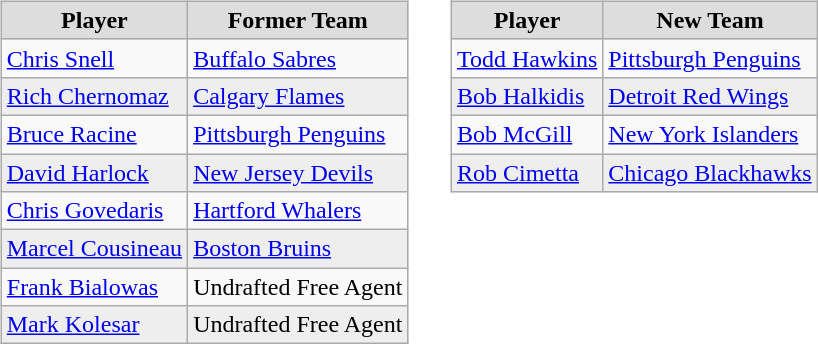<table cellspacing="10">
<tr>
<td valign="top"><br><table class="wikitable">
<tr align="center"  bgcolor="#dddddd">
<td><strong>Player</strong></td>
<td><strong>Former Team</strong></td>
</tr>
<tr>
<td><a href='#'>Chris Snell</a></td>
<td><a href='#'>Buffalo Sabres</a></td>
</tr>
<tr bgcolor="#eeeeee">
<td><a href='#'>Rich Chernomaz</a></td>
<td><a href='#'>Calgary Flames</a></td>
</tr>
<tr>
<td><a href='#'>Bruce Racine</a></td>
<td><a href='#'>Pittsburgh Penguins</a></td>
</tr>
<tr bgcolor="#eeeeee">
<td><a href='#'>David Harlock</a></td>
<td><a href='#'>New Jersey Devils</a></td>
</tr>
<tr>
<td><a href='#'>Chris Govedaris</a></td>
<td><a href='#'>Hartford Whalers</a></td>
</tr>
<tr bgcolor="#eeeeee">
<td><a href='#'>Marcel Cousineau</a></td>
<td><a href='#'>Boston Bruins</a></td>
</tr>
<tr>
<td><a href='#'>Frank Bialowas</a></td>
<td>Undrafted Free Agent</td>
</tr>
<tr bgcolor="#eeeeee">
<td><a href='#'>Mark Kolesar</a></td>
<td>Undrafted Free Agent</td>
</tr>
</table>
</td>
<td valign="top"><br><table class="wikitable">
<tr align="center"  bgcolor="#dddddd">
<td><strong>Player</strong></td>
<td><strong>New Team</strong></td>
</tr>
<tr>
<td><a href='#'>Todd Hawkins</a></td>
<td><a href='#'>Pittsburgh Penguins</a></td>
</tr>
<tr bgcolor="#eeeeee">
<td><a href='#'>Bob Halkidis</a></td>
<td><a href='#'>Detroit Red Wings</a></td>
</tr>
<tr>
<td><a href='#'>Bob McGill</a></td>
<td><a href='#'>New York Islanders</a></td>
</tr>
<tr bgcolor="#eeeeee">
<td><a href='#'>Rob Cimetta</a></td>
<td><a href='#'>Chicago Blackhawks</a></td>
</tr>
</table>
</td>
</tr>
</table>
